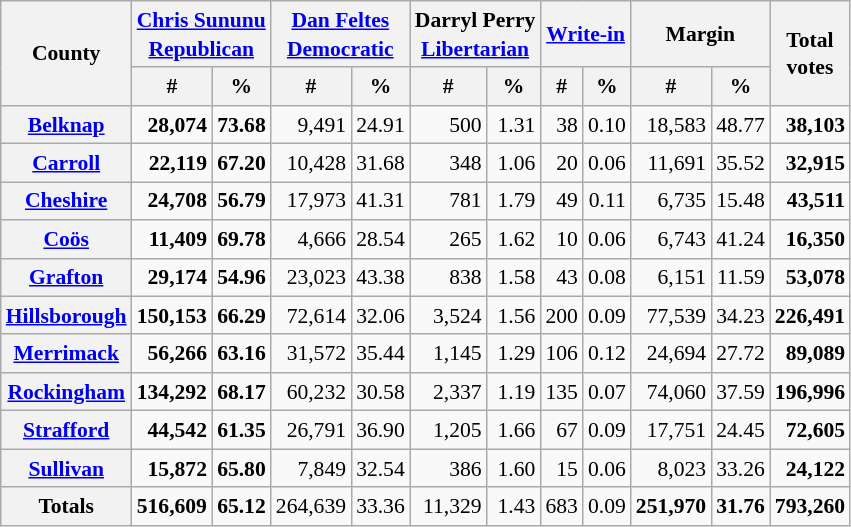<table class="wikitable sortable" style="text-align:right;font-size:90%;line-height:1.3">
<tr>
<th rowspan="2">County</th>
<th colspan="2"><a href='#'>Chris Sununu</a><br><a href='#'>Republican</a></th>
<th colspan="2"><a href='#'>Dan Feltes</a><br><a href='#'>Democratic</a></th>
<th colspan="2">Darryl Perry<br><a href='#'>Libertarian</a></th>
<th colspan="2"><a href='#'>Write-in</a></th>
<th colspan="2">Margin</th>
<th rowspan="2">Total<br>votes</th>
</tr>
<tr>
<th data-sort-type="number">#</th>
<th data-sort-type="number">%</th>
<th data-sort-type="number">#</th>
<th data-sort-type="number">%</th>
<th data-sort-type="number">#</th>
<th data-sort-type="number">%</th>
<th data-sort-type="number">#</th>
<th data-sort-type="number">%</th>
<th data-sort-type="number">#</th>
<th data-sort-type="number">%</th>
</tr>
<tr>
<th><a href='#'>Belknap</a></th>
<td><strong>28,074</strong></td>
<td><strong>73.68</strong></td>
<td>9,491</td>
<td>24.91</td>
<td>500</td>
<td>1.31</td>
<td>38</td>
<td>0.10</td>
<td>18,583</td>
<td>48.77</td>
<td><strong>38,103</strong></td>
</tr>
<tr>
<th><a href='#'>Carroll</a></th>
<td><strong>22,119</strong></td>
<td><strong>67.20</strong></td>
<td>10,428</td>
<td>31.68</td>
<td>348</td>
<td>1.06</td>
<td>20</td>
<td>0.06</td>
<td>11,691</td>
<td>35.52</td>
<td><strong>32,915</strong></td>
</tr>
<tr>
<th><a href='#'>Cheshire</a></th>
<td><strong>24,708</strong></td>
<td><strong>56.79</strong></td>
<td>17,973</td>
<td>41.31</td>
<td>781</td>
<td>1.79</td>
<td>49</td>
<td>0.11</td>
<td>6,735</td>
<td>15.48</td>
<td><strong>43,511</strong></td>
</tr>
<tr>
<th><a href='#'>Coös</a></th>
<td><strong>11,409</strong></td>
<td><strong>69.78</strong></td>
<td>4,666</td>
<td>28.54</td>
<td>265</td>
<td>1.62</td>
<td>10</td>
<td>0.06</td>
<td>6,743</td>
<td>41.24</td>
<td><strong>16,350</strong></td>
</tr>
<tr>
<th><a href='#'>Grafton</a></th>
<td><strong>29,174</strong></td>
<td><strong>54.96</strong></td>
<td>23,023</td>
<td>43.38</td>
<td>838</td>
<td>1.58</td>
<td>43</td>
<td>0.08</td>
<td>6,151</td>
<td>11.59</td>
<td><strong>53,078</strong></td>
</tr>
<tr>
<th><a href='#'>Hillsborough</a></th>
<td><strong>150,153</strong></td>
<td><strong>66.29</strong></td>
<td>72,614</td>
<td>32.06</td>
<td>3,524</td>
<td>1.56</td>
<td>200</td>
<td>0.09</td>
<td>77,539</td>
<td>34.23</td>
<td><strong>226,491</strong></td>
</tr>
<tr>
<th><a href='#'>Merrimack</a></th>
<td><strong>56,266</strong></td>
<td><strong>63.16</strong></td>
<td>31,572</td>
<td>35.44</td>
<td>1,145</td>
<td>1.29</td>
<td>106</td>
<td>0.12</td>
<td>24,694</td>
<td>27.72</td>
<td><strong>89,089</strong></td>
</tr>
<tr>
<th><a href='#'>Rockingham</a></th>
<td><strong>134,292</strong></td>
<td><strong>68.17</strong></td>
<td>60,232</td>
<td>30.58</td>
<td>2,337</td>
<td>1.19</td>
<td>135</td>
<td>0.07</td>
<td>74,060</td>
<td>37.59</td>
<td><strong>196,996</strong></td>
</tr>
<tr>
<th><a href='#'>Strafford</a></th>
<td><strong>44,542</strong></td>
<td><strong>61.35</strong></td>
<td>26,791</td>
<td>36.90</td>
<td>1,205</td>
<td>1.66</td>
<td>67</td>
<td>0.09</td>
<td>17,751</td>
<td>24.45</td>
<td><strong>72,605</strong></td>
</tr>
<tr>
<th><a href='#'>Sullivan</a></th>
<td><strong>15,872</strong></td>
<td><strong>65.80</strong></td>
<td>7,849</td>
<td>32.54</td>
<td>386</td>
<td>1.60</td>
<td>15</td>
<td>0.06</td>
<td>8,023</td>
<td>33.26</td>
<td><strong>24,122</strong></td>
</tr>
<tr class="sortbottom">
<th>Totals</th>
<td><strong>516,609</strong></td>
<td><strong>65.12</strong></td>
<td>264,639</td>
<td>33.36</td>
<td>11,329</td>
<td>1.43</td>
<td>683</td>
<td>0.09</td>
<td><strong>251,970</strong></td>
<td><strong>31.76</strong></td>
<td><strong>793,260</strong></td>
</tr>
</table>
